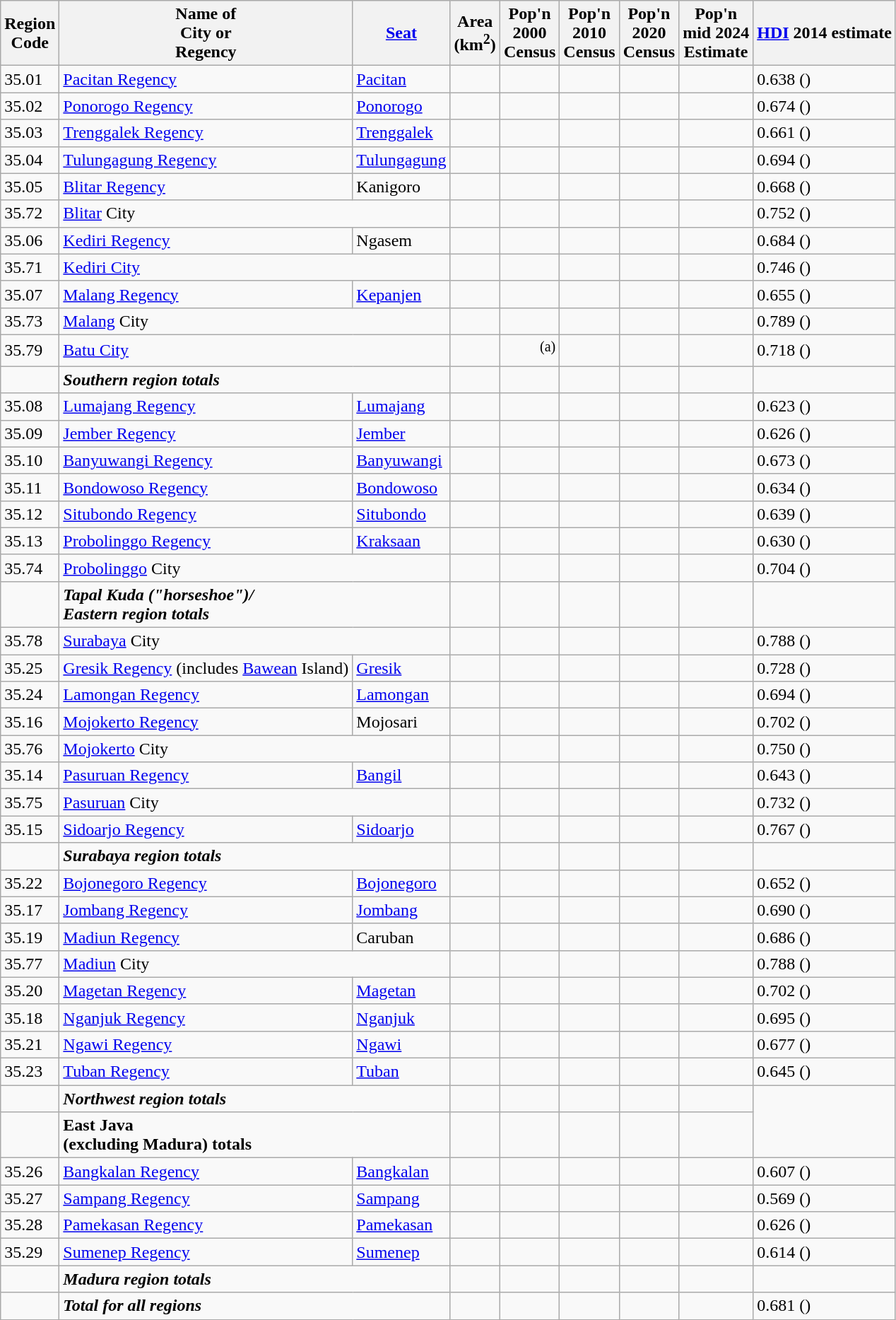<table class="wikitable sortable">
<tr>
<th>Region <br>Code</th>
<th>Name of<br>City or<br>Regency</th>
<th><a href='#'>Seat</a></th>
<th>Area<br>(km<sup>2</sup>)</th>
<th>Pop'n<br>2000<br>Census</th>
<th>Pop'n<br>2010<br>Census</th>
<th>Pop'n<br>2020<br>Census</th>
<th>Pop'n<br>mid 2024<br>Estimate</th>
<th><a href='#'>HDI</a> 2014 estimate</th>
</tr>
<tr>
<td>35.01</td>
<td><a href='#'>Pacitan Regency</a></td>
<td><a href='#'>Pacitan</a></td>
<td align="right"></td>
<td align="right"></td>
<td align="right"></td>
<td align="right"></td>
<td align="right"></td>
<td>0.638 ()</td>
</tr>
<tr>
<td>35.02</td>
<td><a href='#'>Ponorogo Regency</a></td>
<td><a href='#'>Ponorogo</a></td>
<td align="right"></td>
<td align="right"></td>
<td align="right"></td>
<td align="right"></td>
<td align="right"></td>
<td>0.674 ()</td>
</tr>
<tr>
<td>35.03</td>
<td><a href='#'>Trenggalek Regency</a></td>
<td><a href='#'>Trenggalek</a></td>
<td align="right"></td>
<td align="right"></td>
<td align="right"></td>
<td align="right"></td>
<td align="right"></td>
<td>0.661 ()</td>
</tr>
<tr>
<td>35.04</td>
<td><a href='#'>Tulungagung Regency</a></td>
<td><a href='#'>Tulungagung</a></td>
<td align="right"></td>
<td align="right"></td>
<td align="right"></td>
<td align="right"></td>
<td align="right"></td>
<td>0.694 ()</td>
</tr>
<tr>
<td>35.05</td>
<td><a href='#'>Blitar Regency</a></td>
<td>Kanigoro</td>
<td align="right"></td>
<td align="right"></td>
<td align="right"></td>
<td align="right"></td>
<td align="right"></td>
<td>0.668 ()</td>
</tr>
<tr>
<td>35.72</td>
<td colspan="2"><a href='#'>Blitar</a> City</td>
<td align="right"></td>
<td align="right"></td>
<td align="right"></td>
<td align="right"></td>
<td align="right"></td>
<td>0.752 ()</td>
</tr>
<tr>
<td>35.06</td>
<td><a href='#'>Kediri Regency</a></td>
<td>Ngasem</td>
<td align="right"></td>
<td align="right"></td>
<td align="right"></td>
<td align="right"></td>
<td align="right"></td>
<td>0.684 ()</td>
</tr>
<tr>
<td>35.71</td>
<td colspan="2"><a href='#'>Kediri City</a></td>
<td align="right"></td>
<td align="right"></td>
<td align="right"></td>
<td align="right"></td>
<td align="right"></td>
<td>0.746 ()</td>
</tr>
<tr>
<td>35.07</td>
<td><a href='#'>Malang Regency</a></td>
<td><a href='#'>Kepanjen</a></td>
<td align="right"></td>
<td align="right"></td>
<td align="right"></td>
<td align="right"></td>
<td align="right"></td>
<td>0.655 ()</td>
</tr>
<tr>
<td>35.73</td>
<td colspan="2"><a href='#'>Malang</a> City</td>
<td align="right"></td>
<td align="right"></td>
<td align="right"></td>
<td align="right"></td>
<td align="right"></td>
<td>0.789 ()</td>
</tr>
<tr>
<td>35.79</td>
<td colspan="2"><a href='#'>Batu City</a></td>
<td align="right"></td>
<td align="right"><sup>(a)</sup></td>
<td align="right"></td>
<td align="right"></td>
<td align="right"></td>
<td>0.718 ()</td>
</tr>
<tr>
<td></td>
<td colspan="2"><strong><em>Southern region totals</em></strong></td>
<td align="right"><strong><em></em></strong></td>
<td align="right"><strong><em></em></strong></td>
<td align="right"><strong><em></em></strong></td>
<td align="right"><strong><em></em></strong></td>
<td align="right"><strong><em></em></strong></td>
</tr>
<tr>
<td>35.08</td>
<td><a href='#'>Lumajang Regency</a></td>
<td><a href='#'>Lumajang</a></td>
<td align="right"></td>
<td align="right"></td>
<td align="right"></td>
<td align="right"></td>
<td align="right"></td>
<td>0.623 ()</td>
</tr>
<tr>
<td>35.09</td>
<td><a href='#'>Jember Regency</a></td>
<td><a href='#'>Jember</a></td>
<td align="right"></td>
<td align="right"></td>
<td align="right"></td>
<td align="right"></td>
<td align="right"></td>
<td>0.626 ()</td>
</tr>
<tr>
<td>35.10</td>
<td><a href='#'>Banyuwangi Regency</a></td>
<td><a href='#'>Banyuwangi</a></td>
<td align="right"></td>
<td align="right"></td>
<td align="right"></td>
<td align="right"></td>
<td align="right"></td>
<td>0.673 ()</td>
</tr>
<tr>
<td>35.11</td>
<td><a href='#'>Bondowoso Regency</a></td>
<td><a href='#'>Bondowoso</a></td>
<td align="right"></td>
<td align="right"></td>
<td align="right"></td>
<td align="right"></td>
<td align="right"></td>
<td>0.634 ()</td>
</tr>
<tr>
<td>35.12</td>
<td><a href='#'>Situbondo Regency</a></td>
<td><a href='#'>Situbondo</a></td>
<td align="right"></td>
<td align="right"></td>
<td align="right"></td>
<td align="right"></td>
<td align="right"></td>
<td>0.639 ()</td>
</tr>
<tr>
<td>35.13</td>
<td><a href='#'>Probolinggo Regency</a></td>
<td><a href='#'>Kraksaan</a></td>
<td align="right"></td>
<td align="right"></td>
<td align="right"></td>
<td align="right"></td>
<td align="right"></td>
<td>0.630 ()</td>
</tr>
<tr>
<td>35.74</td>
<td colspan="2"><a href='#'>Probolinggo</a> City</td>
<td align="right"></td>
<td align="right"></td>
<td align="right"></td>
<td align="right"></td>
<td align="right"></td>
<td>0.704 ()</td>
</tr>
<tr>
<td></td>
<td colspan="2"><strong><em>Tapal Kuda ("horseshoe")/<br>Eastern region totals</em></strong></td>
<td align="right"><strong><em></em></strong></td>
<td align="right"><strong><em></em></strong></td>
<td align="right"><strong><em></em></strong></td>
<td align="right"><strong><em></em></strong></td>
<td align="right"><strong><em></em></strong></td>
</tr>
<tr>
<td>35.78</td>
<td colspan="2"><a href='#'>Surabaya</a> City</td>
<td align="right"></td>
<td align="right"></td>
<td align="right"></td>
<td align="right"></td>
<td align="right"></td>
<td>0.788 ()</td>
</tr>
<tr>
<td>35.25</td>
<td><a href='#'>Gresik Regency</a> (includes <a href='#'>Bawean</a> Island)</td>
<td><a href='#'>Gresik</a></td>
<td align="right"></td>
<td align="right"></td>
<td align="right"></td>
<td align="right"></td>
<td align="right"></td>
<td>0.728 ()</td>
</tr>
<tr>
<td>35.24</td>
<td><a href='#'>Lamongan Regency</a></td>
<td><a href='#'>Lamongan</a></td>
<td align="right"></td>
<td align="right"></td>
<td align="right"></td>
<td align="right"></td>
<td align="right"></td>
<td>0.694 ()</td>
</tr>
<tr>
<td>35.16</td>
<td><a href='#'>Mojokerto Regency</a></td>
<td>Mojosari</td>
<td align="right"></td>
<td align="right"></td>
<td align="right"></td>
<td align="right"></td>
<td align="right"></td>
<td>0.702 ()</td>
</tr>
<tr>
<td>35.76</td>
<td colspan="2"><a href='#'>Mojokerto</a> City</td>
<td align="right"></td>
<td align="right"></td>
<td align="right"></td>
<td align="right"></td>
<td align="right"></td>
<td>0.750 ()</td>
</tr>
<tr>
<td>35.14</td>
<td><a href='#'>Pasuruan Regency</a></td>
<td><a href='#'>Bangil</a></td>
<td align="right"></td>
<td align="right"></td>
<td align="right"></td>
<td align="right"></td>
<td align="right"></td>
<td>0.643 ()</td>
</tr>
<tr>
<td>35.75</td>
<td colspan="2"><a href='#'>Pasuruan</a> City</td>
<td align="right"></td>
<td align="right"></td>
<td align="right"></td>
<td align="right"></td>
<td align="right"></td>
<td>0.732 ()</td>
</tr>
<tr>
<td>35.15</td>
<td><a href='#'>Sidoarjo Regency</a></td>
<td><a href='#'>Sidoarjo</a></td>
<td align="right"></td>
<td align="right"></td>
<td align="right"></td>
<td align="right"></td>
<td align="right"></td>
<td>0.767 ()</td>
</tr>
<tr>
<td></td>
<td colspan="2"><strong><em>Surabaya region totals</em></strong></td>
<td align="right"><strong><em></em></strong></td>
<td align="right"><strong><em></em></strong></td>
<td align="right"><strong><em></em></strong></td>
<td align="right"><strong><em></em></strong></td>
<td align="right"><strong><em></em></strong></td>
</tr>
<tr>
<td>35.22</td>
<td><a href='#'>Bojonegoro Regency</a></td>
<td><a href='#'>Bojonegoro</a></td>
<td align="right"></td>
<td align="right"></td>
<td align="right"></td>
<td align="right"></td>
<td align="right"></td>
<td>0.652 ()</td>
</tr>
<tr>
<td>35.17</td>
<td><a href='#'>Jombang Regency</a></td>
<td><a href='#'>Jombang</a></td>
<td align="right"></td>
<td align="right"></td>
<td align="right"></td>
<td align="right"></td>
<td align="right"></td>
<td>0.690 ()</td>
</tr>
<tr>
<td>35.19</td>
<td><a href='#'>Madiun Regency</a></td>
<td>Caruban</td>
<td align="right"></td>
<td align="right"></td>
<td align="right"></td>
<td align="right"></td>
<td align="right"></td>
<td>0.686 ()</td>
</tr>
<tr>
<td>35.77</td>
<td colspan="2"><a href='#'>Madiun</a> City</td>
<td align="right"></td>
<td align="right"></td>
<td align="right"></td>
<td align="right"></td>
<td align="right"></td>
<td>0.788 ()</td>
</tr>
<tr>
<td>35.20</td>
<td><a href='#'>Magetan Regency</a></td>
<td><a href='#'>Magetan</a></td>
<td align="right"></td>
<td align="right"></td>
<td align="right"></td>
<td align="right"></td>
<td align="right"></td>
<td>0.702 ()</td>
</tr>
<tr>
<td>35.18</td>
<td><a href='#'>Nganjuk Regency</a></td>
<td><a href='#'>Nganjuk</a></td>
<td align="right"></td>
<td align="right"></td>
<td align="right"></td>
<td align="right"></td>
<td align="right"></td>
<td>0.695 ()</td>
</tr>
<tr>
<td>35.21</td>
<td><a href='#'>Ngawi Regency</a></td>
<td><a href='#'>Ngawi</a></td>
<td align="right"></td>
<td align="right"></td>
<td align="right"></td>
<td align="right"></td>
<td align="right"></td>
<td>0.677 ()</td>
</tr>
<tr>
<td>35.23</td>
<td><a href='#'>Tuban Regency</a></td>
<td><a href='#'>Tuban</a></td>
<td align="right"></td>
<td align="right"></td>
<td align="right"></td>
<td align="right"></td>
<td align="right"></td>
<td>0.645 ()</td>
</tr>
<tr>
<td></td>
<td colspan="2"><strong><em>Northwest region totals</em></strong></td>
<td align="right"><strong><em></em></strong></td>
<td align="right"><strong><em></em></strong></td>
<td align="right"><strong><em></em></strong></td>
<td align="right"><strong><em></em></strong></td>
<td align="right"><strong><em></em></strong></td>
</tr>
<tr>
<td></td>
<td colspan="2"><strong>East Java <br>(excluding Madura) totals</strong></td>
<td align="right"><strong></strong></td>
<td align="right"><strong></strong></td>
<td align="right"><strong></strong></td>
<td align="right"><strong></strong></td>
<td align="right"><strong></strong></td>
</tr>
<tr>
<td>35.26</td>
<td><a href='#'>Bangkalan Regency</a></td>
<td><a href='#'>Bangkalan</a></td>
<td align="right"></td>
<td align="right"></td>
<td align="right"></td>
<td align="right"></td>
<td align="right"></td>
<td>0.607 ()</td>
</tr>
<tr>
<td>35.27</td>
<td><a href='#'>Sampang Regency</a></td>
<td><a href='#'>Sampang</a></td>
<td align="right"></td>
<td align="right"></td>
<td align="right"></td>
<td align="right"></td>
<td align="right"></td>
<td>0.569 ()</td>
</tr>
<tr>
<td>35.28</td>
<td><a href='#'>Pamekasan Regency</a></td>
<td><a href='#'>Pamekasan</a></td>
<td align="right"></td>
<td align="right"></td>
<td align="right"></td>
<td align="right"></td>
<td align="right"></td>
<td>0.626 ()</td>
</tr>
<tr>
<td>35.29</td>
<td><a href='#'>Sumenep Regency</a></td>
<td><a href='#'>Sumenep</a></td>
<td align="right"></td>
<td align="right"></td>
<td align="right"></td>
<td align="right"></td>
<td align="right"></td>
<td>0.614 ()</td>
</tr>
<tr>
<td></td>
<td colspan="2"><strong><em>Madura region totals</em></strong></td>
<td align="right"><strong><em></em></strong></td>
<td align="right"><strong><em></em></strong></td>
<td align="right"><strong><em></em></strong></td>
<td align="right"><strong><em></em></strong></td>
<td align="right"><strong><em></em></strong></td>
</tr>
<tr>
<td></td>
<td colspan="2"><strong><em>Total for all regions</em></strong></td>
<td align="right"><strong><em></em></strong></td>
<td align="right"><strong><em></em></strong></td>
<td align="right"><strong><em></em></strong></td>
<td align="right"><strong><em></em></strong></td>
<td align="right"><strong><em></em></strong></td>
<td>0.681 ()</td>
</tr>
</table>
